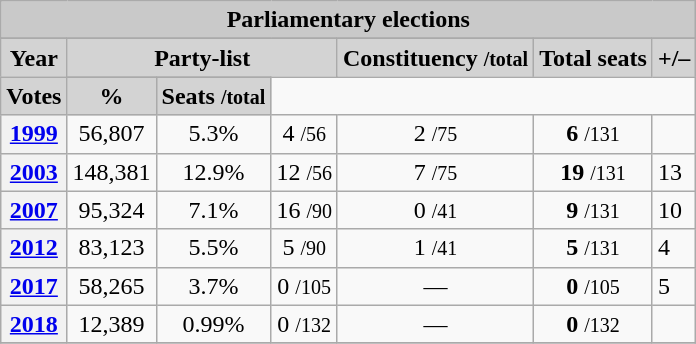<table class="wikitable" style="float:left">
<tr style="background-color:#C9C9C9">
<td colspan="10" style="text-align:center;"><strong>Parliamentary elections</strong></td>
</tr>
<tr>
</tr>
<tr bgcolor="#D3D3D3">
<td rowspan=2 style="text-align:center;"><strong>Year</strong></td>
<td colspan=3 style="text-align:center;"><strong>Party-list</strong></td>
<td rowspan=2 style="text-align:center;"><strong>Constituency <small>/total</small></strong></td>
<td rowspan=2 style="text-align:center;"><strong>Total seats</strong></td>
<td rowspan=2 style="text-align:center;"><strong>+/–</strong></td>
</tr>
<tr>
</tr>
<tr bgcolor="#D3D3D3">
<td style="text-align:center;"><strong>Votes</strong></td>
<td style="text-align:center;"><strong>%</strong></td>
<td style="text-align:center;"><strong>Seats <small>/total</small></strong></td>
</tr>
<tr>
<th><a href='#'>1999</a></th>
<td style="text-align:center;">56,807</td>
<td style="text-align:center;">5.3%</td>
<td style="text-align:center;">4 <small>/56</small></td>
<td style="text-align:center;">2 <small>/75</small></td>
<td style="text-align:center;"><strong>6</strong> <small>/131</small></td>
<td></td>
</tr>
<tr>
<th><a href='#'>2003</a></th>
<td style="text-align:center;">148,381</td>
<td style="text-align:center;">12.9%</td>
<td style="text-align:center;">12 <small>/56</small></td>
<td style="text-align:center;">7 <small>/75</small></td>
<td style="text-align:center;"><strong>19</strong> <small>/131</small></td>
<td> 13</td>
</tr>
<tr>
<th><a href='#'>2007</a></th>
<td style="text-align:center;">95,324</td>
<td style="text-align:center;">7.1%</td>
<td style="text-align:center;">16 <small>/90</small></td>
<td style="text-align:center;">0 <small>/41</small></td>
<td style="text-align:center;"><strong>9</strong> <small>/131</small></td>
<td> 10</td>
</tr>
<tr>
<th><a href='#'>2012</a></th>
<td style="text-align:center;">83,123</td>
<td style="text-align:center;">5.5%</td>
<td style="text-align:center;">5 <small>/90</small></td>
<td style="text-align:center;">1 <small>/41</small></td>
<td style="text-align:center;"><strong>5</strong> <small>/131</small></td>
<td> 4</td>
</tr>
<tr>
<th><a href='#'>2017</a></th>
<td style="text-align:center;">58,265</td>
<td style="text-align:center;">3.7%</td>
<td style="text-align:center;">0 <small>/105</small></td>
<td style="text-align:center;">—</td>
<td style="text-align:center;"><strong>0</strong> <small>/105</small></td>
<td> 5</td>
</tr>
<tr>
<th><a href='#'>2018</a></th>
<td style="text-align:center;">12,389</td>
<td style="text-align:center;">0.99%</td>
<td style="text-align:center;">0 <small>/132</small></td>
<td style="text-align:center;">—</td>
<td style="text-align:center;"><strong>0</strong> <small>/132</small></td>
<td></td>
</tr>
<tr>
</tr>
</table>
